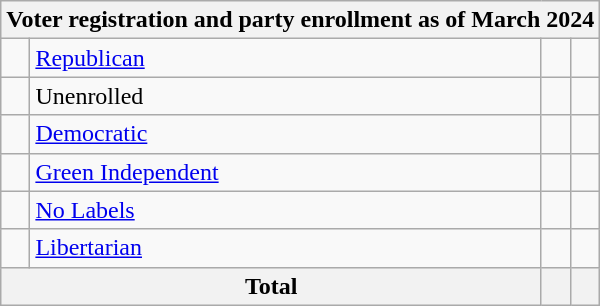<table class=wikitable>
<tr>
<th colspan = 6>Voter registration and party enrollment as of March 2024</th>
</tr>
<tr>
<td></td>
<td><a href='#'>Republican</a></td>
<td align = center></td>
<td align = center></td>
</tr>
<tr>
<td></td>
<td>Unenrolled</td>
<td align = center></td>
<td align = center></td>
</tr>
<tr>
<td></td>
<td><a href='#'>Democratic</a></td>
<td align = center></td>
<td align = center></td>
</tr>
<tr>
<td></td>
<td><a href='#'>Green Independent</a></td>
<td align = center></td>
<td align = center></td>
</tr>
<tr>
<td></td>
<td><a href='#'>No Labels</a></td>
<td align = center></td>
<td align = center></td>
</tr>
<tr>
<td></td>
<td><a href='#'>Libertarian</a></td>
<td align = center></td>
<td align = center></td>
</tr>
<tr>
<th colspan = 2>Total</th>
<th align = center></th>
<th align = center></th>
</tr>
</table>
